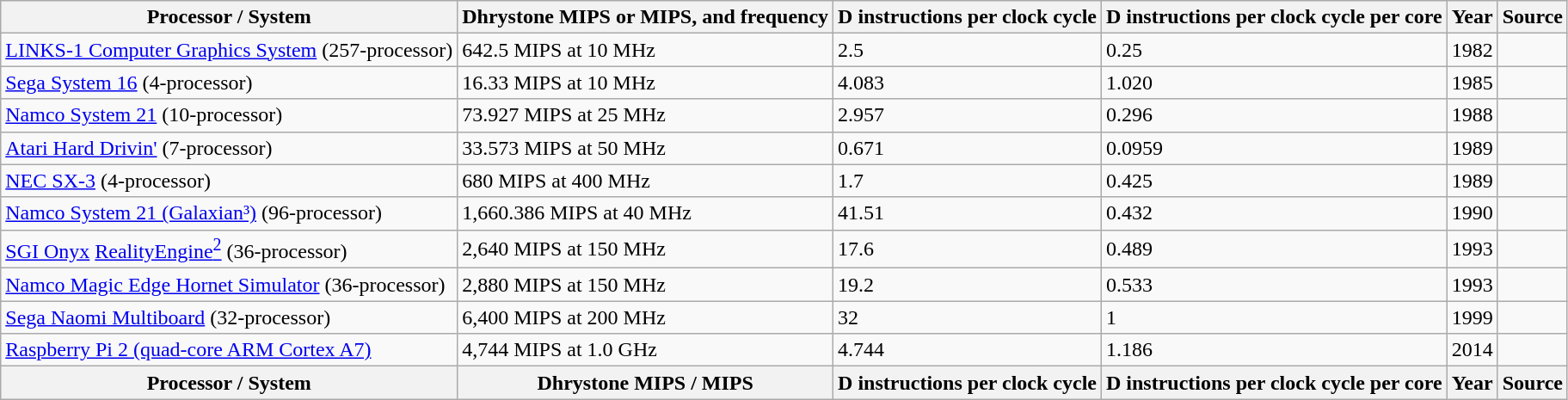<table class="wikitable sortable">
<tr>
<th>Processor / System</th>
<th data-sort-type="number">Dhrystone MIPS or MIPS, and frequency</th>
<th data-sort-type="number">D instructions per clock cycle</th>
<th data-sort-type="number">D instructions per clock cycle per core</th>
<th data-sort-type="number">Year</th>
<th>Source</th>
</tr>
<tr>
<td><a href='#'>LINKS-1 Computer Graphics System</a> (257-processor)</td>
<td>642.5 MIPS at 10 MHz</td>
<td>2.5</td>
<td>0.25</td>
<td>1982</td>
<td></td>
</tr>
<tr>
<td><a href='#'>Sega System 16</a> (4-processor)</td>
<td>16.33 MIPS at 10 MHz</td>
<td>4.083</td>
<td>1.020</td>
<td>1985</td>
<td></td>
</tr>
<tr>
<td><a href='#'>Namco System 21</a> (10-processor)</td>
<td>73.927 MIPS at 25 MHz</td>
<td>2.957</td>
<td>0.296</td>
<td>1988</td>
<td></td>
</tr>
<tr>
<td><a href='#'>Atari Hard Drivin'</a> (7-processor)</td>
<td>33.573 MIPS at 50 MHz</td>
<td>0.671</td>
<td>0.0959</td>
<td>1989</td>
<td></td>
</tr>
<tr>
<td><a href='#'>NEC SX-3</a> (4-processor)</td>
<td>680 MIPS at 400 MHz</td>
<td>1.7</td>
<td>0.425</td>
<td>1989</td>
<td></td>
</tr>
<tr>
<td><a href='#'>Namco System 21 (Galaxian³)</a> (96-processor)</td>
<td>1,660.386 MIPS at 40 MHz</td>
<td>41.51</td>
<td>0.432</td>
<td>1990</td>
<td></td>
</tr>
<tr>
<td><a href='#'>SGI Onyx</a> <a href='#'>RealityEngine<sup>2</sup></a> (36-processor)</td>
<td>2,640 MIPS at 150 MHz</td>
<td>17.6</td>
<td>0.489</td>
<td>1993</td>
<td></td>
</tr>
<tr>
<td><a href='#'>Namco Magic Edge Hornet Simulator</a> (36-processor)</td>
<td>2,880 MIPS at 150 MHz</td>
<td>19.2</td>
<td>0.533</td>
<td>1993</td>
<td></td>
</tr>
<tr>
<td><a href='#'>Sega Naomi Multiboard</a> (32-processor)</td>
<td>6,400 MIPS at 200 MHz</td>
<td>32</td>
<td>1</td>
<td>1999</td>
<td></td>
</tr>
<tr>
<td><a href='#'>Raspberry Pi 2 (quad-core ARM Cortex A7)</a></td>
<td>4,744 MIPS at 1.0 GHz</td>
<td>4.744</td>
<td>1.186</td>
<td>2014</td>
<td></td>
</tr>
<tr>
<th>Processor / System</th>
<th data-sort-type="number">Dhrystone MIPS / MIPS</th>
<th data-sort-type="number">D instructions per clock cycle</th>
<th data-sort-type="number">D instructions per clock cycle per core</th>
<th data-sort-type="number">Year</th>
<th>Source</th>
</tr>
</table>
